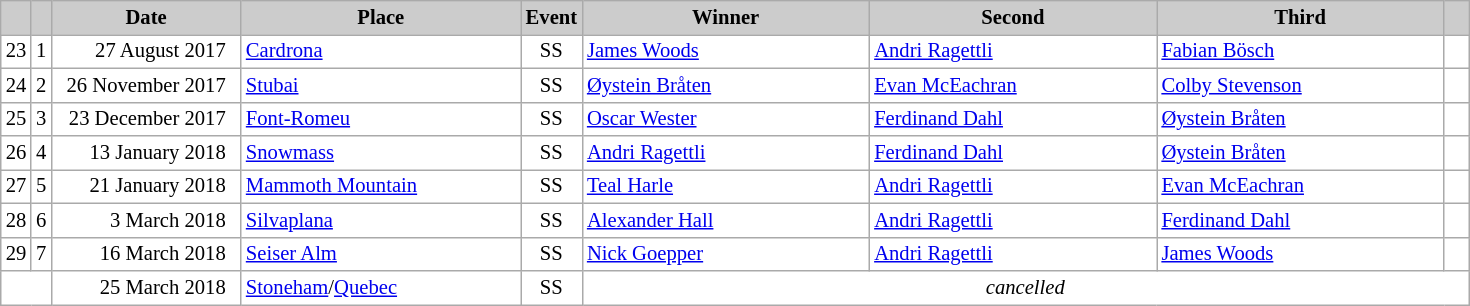<table class="wikitable plainrowheaders" style="background:#fff; font-size:86%; line-height:16px; border:grey solid 1px; border-collapse:collapse;">
<tr style="background:#ccc; text-align:center;">
<th scope="col" style="background:#ccc; width=20 px;"></th>
<th scope="col" style="background:#ccc; width=30 px;"></th>
<th scope="col" style="background:#ccc; width:120px;">Date</th>
<th scope="col" style="background:#ccc; width:180px;">Place</th>
<th scope="col" style="background:#ccc; width:15px;">Event</th>
<th scope="col" style="background:#ccc; width:185px;">Winner</th>
<th scope="col" style="background:#ccc; width:185px;">Second</th>
<th scope="col" style="background:#ccc; width:185px;">Third</th>
<th scope="col" style="background:#ccc; width:10px;"></th>
</tr>
<tr>
<td align=center>23</td>
<td align=center>1</td>
<td align=right>27 August 2017  </td>
<td> <a href='#'>Cardrona</a></td>
<td align=center>SS</td>
<td> <a href='#'>James Woods</a></td>
<td> <a href='#'>Andri Ragettli</a></td>
<td> <a href='#'>Fabian Bösch</a></td>
<td></td>
</tr>
<tr>
<td align=center>24</td>
<td align=center>2</td>
<td align=right>26 November 2017  </td>
<td> <a href='#'>Stubai</a></td>
<td align=center>SS</td>
<td> <a href='#'>Øystein Bråten</a></td>
<td> <a href='#'>Evan McEachran</a></td>
<td> <a href='#'>Colby Stevenson</a></td>
<td></td>
</tr>
<tr>
<td align=center>25</td>
<td align=center>3</td>
<td align=right>23 December 2017  </td>
<td> <a href='#'>Font-Romeu</a></td>
<td align=center>SS</td>
<td> <a href='#'>Oscar Wester</a></td>
<td> <a href='#'>Ferdinand Dahl</a></td>
<td> <a href='#'>Øystein Bråten</a></td>
<td></td>
</tr>
<tr>
<td align=center>26</td>
<td align=center>4</td>
<td align=right>13 January 2018  </td>
<td> <a href='#'>Snowmass</a></td>
<td align=center>SS</td>
<td> <a href='#'>Andri Ragettli</a></td>
<td> <a href='#'>Ferdinand Dahl</a></td>
<td> <a href='#'>Øystein Bråten</a></td>
<td></td>
</tr>
<tr>
<td align=center>27</td>
<td align=center>5</td>
<td align=right>21 January 2018  </td>
<td> <a href='#'>Mammoth Mountain</a></td>
<td align=center>SS</td>
<td> <a href='#'>Teal Harle</a></td>
<td> <a href='#'>Andri Ragettli</a></td>
<td> <a href='#'>Evan McEachran</a></td>
<td></td>
</tr>
<tr>
<td align=center>28</td>
<td align=center>6</td>
<td align=right>3 March 2018  </td>
<td> <a href='#'>Silvaplana</a></td>
<td align=center>SS</td>
<td> <a href='#'>Alexander Hall</a></td>
<td> <a href='#'>Andri Ragettli</a></td>
<td> <a href='#'>Ferdinand Dahl</a></td>
<td></td>
</tr>
<tr>
<td align=center>29</td>
<td align=center>7</td>
<td align=right>16 March 2018  </td>
<td> <a href='#'>Seiser Alm</a></td>
<td align=center>SS</td>
<td> <a href='#'>Nick Goepper</a></td>
<td> <a href='#'>Andri Ragettli</a></td>
<td> <a href='#'>James Woods</a></td>
<td></td>
</tr>
<tr>
<td colspan=2></td>
<td align=right>25 March 2018  </td>
<td> <a href='#'>Stoneham</a>/<a href='#'>Quebec</a></td>
<td align=center>SS</td>
<td colspan=4 align=center><em>cancelled</em></td>
</tr>
</table>
